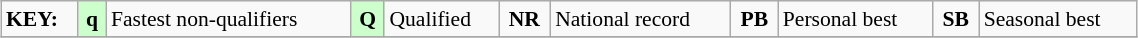<table class="wikitable" style="margin:0.5em auto; font-size:90%;position:relative;" width=60%>
<tr>
<td><strong>KEY:</strong></td>
<td bgcolor=ccffcc align=center><strong>q</strong></td>
<td>Fastest non-qualifiers</td>
<td bgcolor=ccffcc align=center><strong>Q</strong></td>
<td>Qualified</td>
<td align=center><strong>NR</strong></td>
<td>National record</td>
<td align=center><strong>PB</strong></td>
<td>Personal best</td>
<td align=center><strong>SB</strong></td>
<td>Seasonal best</td>
</tr>
<tr>
</tr>
</table>
